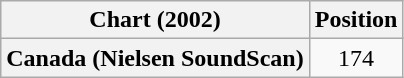<table class="wikitable plainrowheaders" style="text-align:center">
<tr>
<th>Chart (2002)</th>
<th>Position</th>
</tr>
<tr>
<th scope="row">Canada (Nielsen SoundScan)</th>
<td>174</td>
</tr>
</table>
